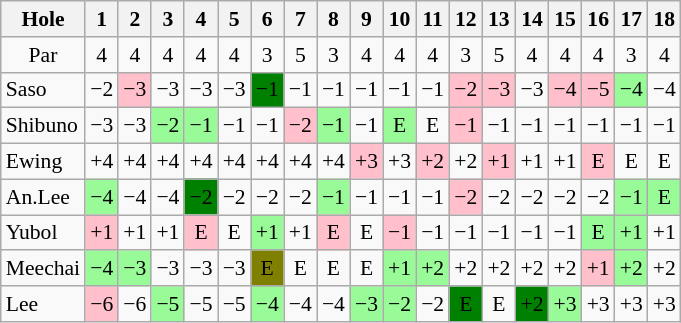<table class="wikitable" style="text-align:center; font-size:90%;">
<tr>
<th>Hole</th>
<th>1</th>
<th>2</th>
<th>3</th>
<th>4</th>
<th>5</th>
<th>6</th>
<th>7</th>
<th>8</th>
<th>9</th>
<th>10</th>
<th>11</th>
<th>12</th>
<th>13</th>
<th>14</th>
<th>15</th>
<th>16</th>
<th>17</th>
<th>18</th>
</tr>
<tr>
<td>Par</td>
<td>4</td>
<td>4</td>
<td>4</td>
<td>4</td>
<td>4</td>
<td>3</td>
<td>5</td>
<td>3</td>
<td>4</td>
<td>4</td>
<td>4</td>
<td>3</td>
<td>5</td>
<td>4</td>
<td>4</td>
<td>4</td>
<td>3</td>
<td>4</td>
</tr>
<tr>
<td align=left> Saso</td>
<td>−2</td>
<td style="background: Pink;">−3</td>
<td>−3</td>
<td>−3</td>
<td>−3</td>
<td style="background: Green;">−1</td>
<td>−1</td>
<td>−1</td>
<td>−1</td>
<td>−1</td>
<td>−1</td>
<td style="background: Pink;">−2</td>
<td style="background: Pink;">−3</td>
<td>−3</td>
<td style="background: Pink;">−4</td>
<td style="background: Pink;">−5</td>
<td style="background: PaleGreen;">−4</td>
<td>−4</td>
</tr>
<tr>
<td align=left> Shibuno</td>
<td>−3</td>
<td>−3</td>
<td style="background: PaleGreen;">−2</td>
<td style="background: PaleGreen;">−1</td>
<td>−1</td>
<td>−1</td>
<td style="background: Pink;">−2</td>
<td style="background: PaleGreen;">−1</td>
<td>−1</td>
<td style="background: PaleGreen;">E</td>
<td>E</td>
<td style="background: Pink;">−1</td>
<td>−1</td>
<td>−1</td>
<td>−1</td>
<td>−1</td>
<td>−1</td>
<td>−1</td>
</tr>
<tr>
<td align=left> Ewing</td>
<td>+4</td>
<td>+4</td>
<td>+4</td>
<td>+4</td>
<td>+4</td>
<td>+4</td>
<td>+4</td>
<td>+4</td>
<td style="background: Pink;">+3</td>
<td>+3</td>
<td style="background: Pink;">+2</td>
<td>+2</td>
<td style="background: Pink;">+1</td>
<td>+1</td>
<td>+1</td>
<td style="background: Pink;">E</td>
<td>E</td>
<td>E</td>
</tr>
<tr>
<td align=left> An.Lee</td>
<td style="background: PaleGreen;">−4</td>
<td>−4</td>
<td>−4</td>
<td style="background: Green;">−2</td>
<td>−2</td>
<td>−2</td>
<td>−2</td>
<td style="background: PaleGreen;">−1</td>
<td>−1</td>
<td>−1</td>
<td>−1</td>
<td style="background: Pink;">−2</td>
<td>−2</td>
<td>−2</td>
<td>−2</td>
<td>−2</td>
<td style="background: PaleGreen;">−1</td>
<td style="background: PaleGreen;">E</td>
</tr>
<tr>
<td align=left> Yubol</td>
<td style="background: Pink;">+1</td>
<td>+1</td>
<td>+1</td>
<td style="background: Pink;">E</td>
<td>E</td>
<td style="background: PaleGreen;">+1</td>
<td>+1</td>
<td style="background: Pink;">E</td>
<td>E</td>
<td style="background: Pink;">−1</td>
<td>−1</td>
<td>−1</td>
<td>−1</td>
<td>−1</td>
<td>−1</td>
<td style="background: PaleGreen;">E</td>
<td style="background: PaleGreen;">+1</td>
<td>+1</td>
</tr>
<tr>
<td align=left> Meechai</td>
<td style="background: PaleGreen;">−4</td>
<td style="background: PaleGreen;">−3</td>
<td>−3</td>
<td>−3</td>
<td>−3</td>
<td style="background: Olive;">E</td>
<td>E</td>
<td>E</td>
<td>E</td>
<td style="background: PaleGreen;">+1</td>
<td style="background: PaleGreen;">+2</td>
<td>+2</td>
<td>+2</td>
<td>+2</td>
<td>+2</td>
<td style="background: Pink;">+1</td>
<td style="background: PaleGreen;">+2</td>
<td>+2</td>
</tr>
<tr>
<td align=left> Lee</td>
<td style="background: Pink;">−6</td>
<td>−6</td>
<td style="background: PaleGreen;">−5</td>
<td>−5</td>
<td>−5</td>
<td style="background: PaleGreen;">−4</td>
<td>−4</td>
<td>−4</td>
<td style="background: PaleGreen;">−3</td>
<td style="background: PaleGreen;">−2</td>
<td>−2</td>
<td style="background: Green;">E</td>
<td>E</td>
<td style="background: Green;">+2</td>
<td style="background: PaleGreen;">+3</td>
<td>+3</td>
<td>+3</td>
<td>+3</td>
</tr>
</table>
